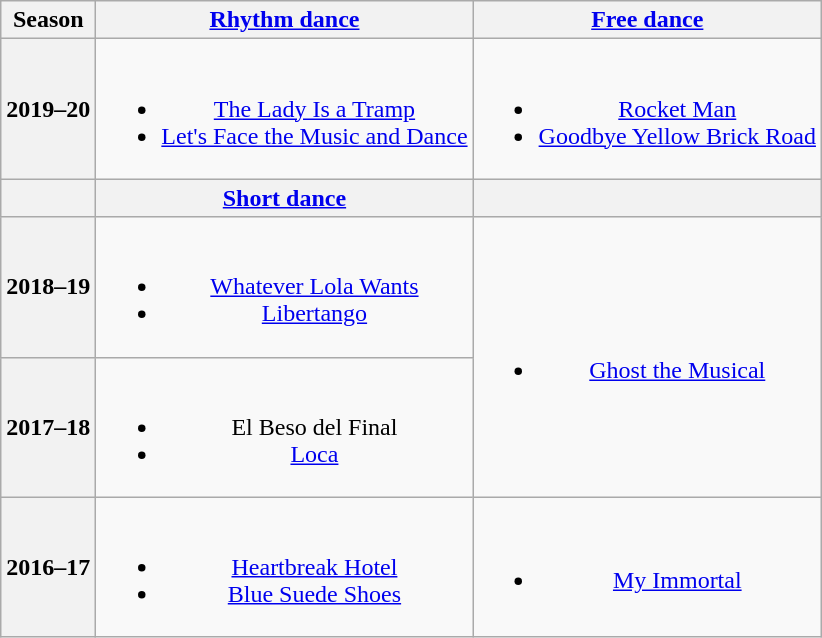<table class="wikitable" style="text-align:center">
<tr>
<th>Season</th>
<th><a href='#'>Rhythm dance</a></th>
<th><a href='#'>Free dance</a></th>
</tr>
<tr>
<th>2019–20 <br></th>
<td><br><ul><li> <a href='#'>The Lady Is a Tramp</a> <br></li><li> <a href='#'>Let's Face the Music and Dance</a> <br></li></ul></td>
<td><br><ul><li><a href='#'>Rocket Man</a></li><li><a href='#'>Goodbye Yellow Brick Road</a></li></ul></td>
</tr>
<tr>
<th></th>
<th><a href='#'>Short dance</a></th>
<th></th>
</tr>
<tr>
<th>2018–19</th>
<td><br><ul><li> <a href='#'>Whatever Lola Wants</a></li><li> <a href='#'>Libertango</a> <br></li></ul></td>
<td rowspan=2><br><ul><li><a href='#'>Ghost the Musical</a> <br></li></ul></td>
</tr>
<tr>
<th>2017–18 <br></th>
<td><br><ul><li> El Beso del Final <br></li><li> <a href='#'>Loca</a> <br></li></ul></td>
</tr>
<tr>
<th>2016–17 <br></th>
<td><br><ul><li> <a href='#'>Heartbreak Hotel</a> <br></li><li> <a href='#'>Blue Suede Shoes</a> <br></li></ul></td>
<td><br><ul><li><a href='#'>My Immortal</a> <br></li></ul></td>
</tr>
</table>
